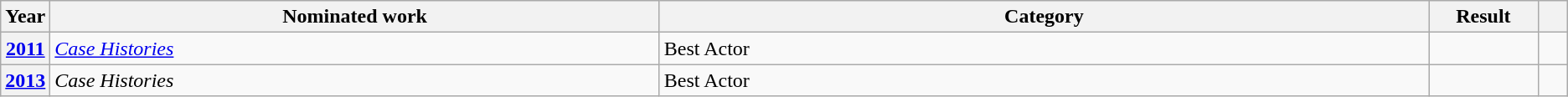<table class=wikitable>
<tr>
<th scope="col" style="width:1em;">Year</th>
<th scope="col" style="width:30em;">Nominated work</th>
<th scope="col" style="width:38em;">Category</th>
<th scope="col" style="width:5em;">Result</th>
<th scope="col" style="width:1em;"></th>
</tr>
<tr>
<th scope="row"><a href='#'>2011</a></th>
<td><em><a href='#'>Case Histories</a></em></td>
<td>Best Actor</td>
<td></td>
<td style="text-align:center;"></td>
</tr>
<tr>
<th scope="row"><a href='#'>2013</a></th>
<td><em>Case Histories</em></td>
<td>Best Actor</td>
<td></td>
<td style="text-align:center;"></td>
</tr>
</table>
